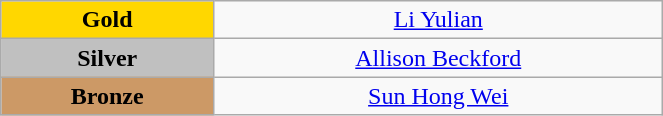<table class="wikitable" style="text-align:center; " width="35%">
<tr>
<td bgcolor="gold"><strong>Gold</strong></td>
<td><a href='#'>Li Yulian</a><br>  <small><em></em></small></td>
</tr>
<tr>
<td bgcolor="silver"><strong>Silver</strong></td>
<td><a href='#'>Allison Beckford</a><br>  <small><em></em></small></td>
</tr>
<tr>
<td bgcolor="CC9966"><strong>Bronze</strong></td>
<td><a href='#'>Sun Hong Wei</a><br>  <small><em></em></small></td>
</tr>
</table>
